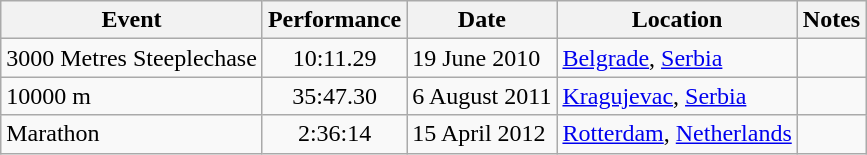<table class="wikitable" |]>
<tr>
<th>Event</th>
<th>Performance</th>
<th>Date</th>
<th>Location</th>
<th>Notes</th>
</tr>
<tr>
<td>3000 Metres Steeplechase</td>
<td align=center>10:11.29</td>
<td>19 June 2010</td>
<td><a href='#'>Belgrade</a>, <a href='#'>Serbia</a></td>
<td align=center></td>
</tr>
<tr>
<td>10000 m</td>
<td align=center>35:47.30</td>
<td>6 August 2011</td>
<td><a href='#'>Kragujevac</a>, <a href='#'>Serbia</a></td>
<td align=center></td>
</tr>
<tr>
<td>Marathon</td>
<td align=center>2:36:14</td>
<td>15 April 2012</td>
<td><a href='#'>Rotterdam</a>, <a href='#'>Netherlands</a></td>
<td align=center></td>
</tr>
</table>
